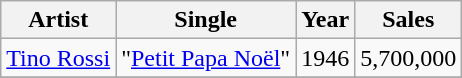<table class="wikitable sortable">
<tr>
<th>Artist</th>
<th>Single</th>
<th>Year</th>
<th>Sales</th>
</tr>
<tr>
<td><a href='#'>Tino Rossi</a></td>
<td>"<a href='#'>Petit Papa Noël</a>"</td>
<td>1946</td>
<td>5,700,000</td>
</tr>
<tr>
</tr>
</table>
